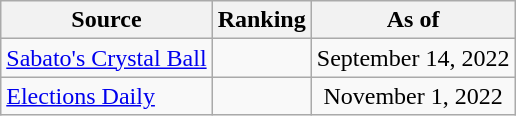<table class="wikitable" style="text-align:center">
<tr>
<th>Source</th>
<th>Ranking</th>
<th>As of</th>
</tr>
<tr>
<td align=left><a href='#'>Sabato's Crystal Ball</a></td>
<td></td>
<td>September 14, 2022</td>
</tr>
<tr>
<td align="left"><a href='#'>Elections Daily</a></td>
<td></td>
<td>November 1, 2022</td>
</tr>
</table>
